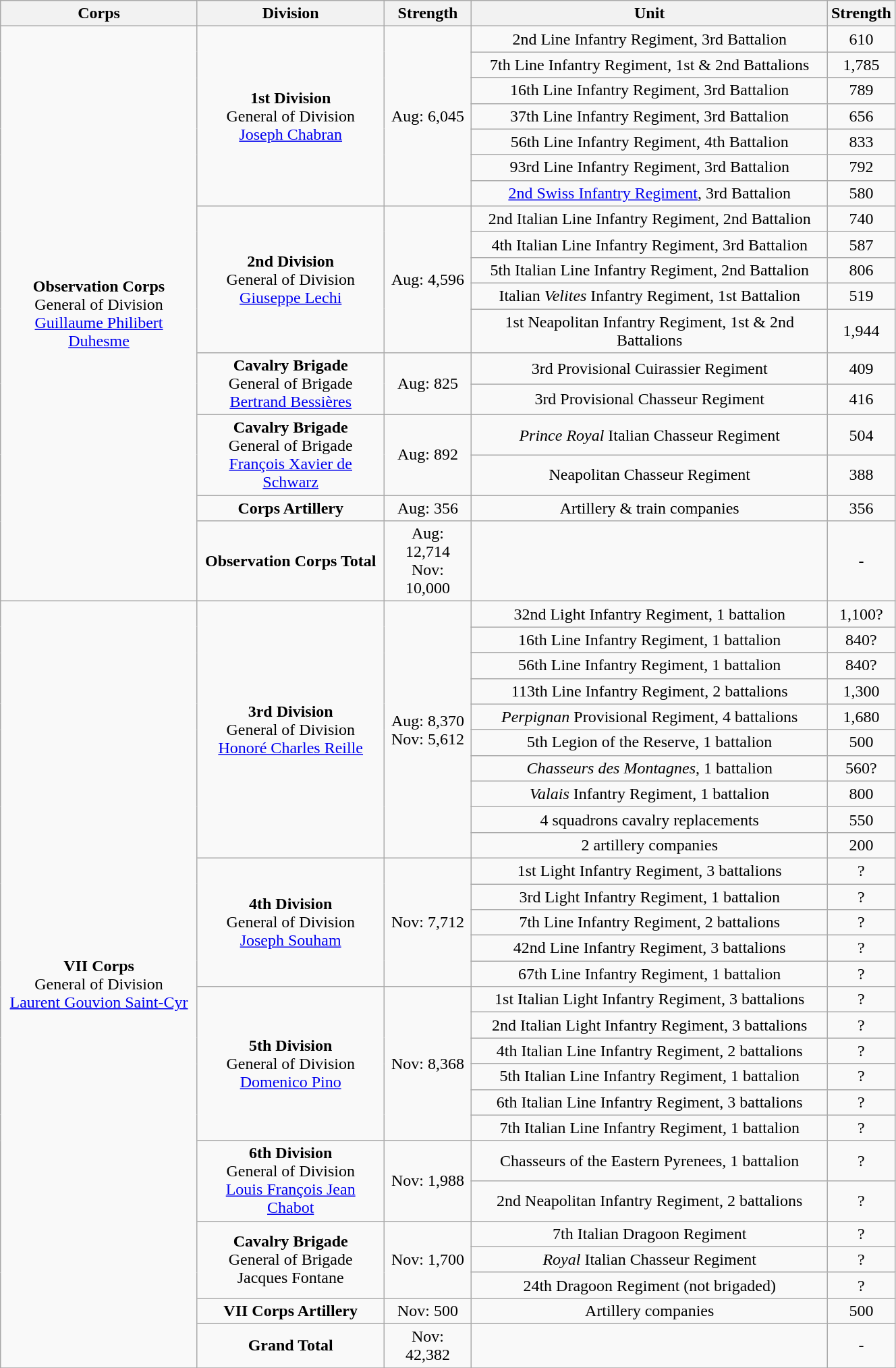<table class="wikitable" style="text-align:center; width:70%;">
<tr>
<th>Corps</th>
<th>Division</th>
<th>Strength</th>
<th>Unit</th>
<th>Strength</th>
</tr>
<tr>
<td rowspan=18><strong>Observation Corps</strong><br>General of Division<br><a href='#'>Guillaume Philibert Duhesme</a><br></td>
<td rowspan=7><strong>1st Division</strong><br>General of Division<br><a href='#'>Joseph Chabran</a><br></td>
<td rowspan=7>Aug: 6,045</td>
<td> 2nd Line Infantry Regiment, 3rd Battalion</td>
<td>610</td>
</tr>
<tr>
<td> 7th Line Infantry Regiment, 1st & 2nd Battalions</td>
<td>1,785</td>
</tr>
<tr>
<td> 16th Line Infantry Regiment, 3rd Battalion</td>
<td>789</td>
</tr>
<tr>
<td> 37th Line Infantry Regiment, 3rd Battalion</td>
<td>656</td>
</tr>
<tr>
<td> 56th Line Infantry Regiment, 4th Battalion</td>
<td>833</td>
</tr>
<tr>
<td> 93rd Line Infantry Regiment, 3rd Battalion</td>
<td>792</td>
</tr>
<tr>
<td> <a href='#'>2nd Swiss Infantry Regiment</a>, 3rd Battalion</td>
<td>580</td>
</tr>
<tr>
<td rowspan=5><strong>2nd Division</strong><br>General of Division<br><a href='#'>Giuseppe Lechi</a><br></td>
<td rowspan=5>Aug: 4,596</td>
<td> 2nd Italian Line Infantry Regiment, 2nd Battalion</td>
<td>740</td>
</tr>
<tr>
<td> 4th Italian Line Infantry Regiment, 3rd Battalion</td>
<td>587</td>
</tr>
<tr>
<td> 5th Italian Line Infantry Regiment, 2nd Battalion</td>
<td>806</td>
</tr>
<tr>
<td> Italian <em>Velites</em> Infantry Regiment, 1st Battalion</td>
<td>519</td>
</tr>
<tr>
<td> 1st Neapolitan Infantry Regiment, 1st & 2nd Battalions</td>
<td>1,944</td>
</tr>
<tr>
<td rowspan=2><strong>Cavalry Brigade</strong><br>General of Brigade<br><a href='#'>Bertrand Bessières</a></td>
<td rowspan=2>Aug: 825</td>
<td> 3rd Provisional Cuirassier Regiment</td>
<td>409</td>
</tr>
<tr>
<td> 3rd Provisional Chasseur Regiment</td>
<td>416</td>
</tr>
<tr>
<td rowspan=2><strong>Cavalry Brigade</strong><br>General of Brigade<br><a href='#'>François Xavier de Schwarz</a></td>
<td rowspan=2>Aug: 892</td>
<td> <em>Prince Royal</em> Italian Chasseur Regiment</td>
<td>504</td>
</tr>
<tr>
<td> Neapolitan Chasseur Regiment</td>
<td>388</td>
</tr>
<tr>
<td rowspan=1><strong>Corps Artillery</strong></td>
<td rowspan=1>Aug: 356</td>
<td>  Artillery & train companies</td>
<td>356</td>
</tr>
<tr>
<td rowspan=1><strong>Observation Corps Total</strong></td>
<td rowspan=1>Aug: 12,714<br>Nov: 10,000</td>
<td>   </td>
<td>-</td>
</tr>
<tr>
<td rowspan=28><strong>VII Corps</strong><br>General of Division<br><a href='#'>Laurent Gouvion Saint-Cyr</a><br></td>
<td rowspan=10><strong>3rd Division</strong><br>General of Division<br><a href='#'>Honoré Charles Reille</a><br></td>
<td rowspan=10>Aug: 8,370<br>Nov: 5,612</td>
<td> 32nd Light Infantry Regiment, 1 battalion</td>
<td>1,100?</td>
</tr>
<tr>
<td> 16th Line Infantry Regiment, 1 battalion</td>
<td>840?</td>
</tr>
<tr>
<td> 56th Line Infantry Regiment, 1 battalion</td>
<td>840?</td>
</tr>
<tr>
<td> 113th Line Infantry Regiment, 2 battalions</td>
<td>1,300</td>
</tr>
<tr>
<td> <em>Perpignan</em> Provisional Regiment, 4 battalions</td>
<td>1,680</td>
</tr>
<tr>
<td> 5th Legion of the Reserve, 1 battalion</td>
<td>500</td>
</tr>
<tr>
<td> <em>Chasseurs des Montagnes</em>, 1 battalion</td>
<td>560?</td>
</tr>
<tr>
<td> <em>Valais</em> Infantry Regiment, 1 battalion</td>
<td>800</td>
</tr>
<tr>
<td> 4 squadrons cavalry replacements</td>
<td>550</td>
</tr>
<tr>
<td> 2 artillery companies</td>
<td>200</td>
</tr>
<tr>
<td rowspan=5><strong>4th Division</strong><br>General of Division<br><a href='#'>Joseph Souham</a><br></td>
<td rowspan=5>Nov: 7,712</td>
<td> 1st Light Infantry Regiment, 3 battalions</td>
<td>?</td>
</tr>
<tr>
<td> 3rd Light Infantry Regiment, 1 battalion</td>
<td>?</td>
</tr>
<tr>
<td> 7th Line Infantry Regiment, 2 battalions</td>
<td>?</td>
</tr>
<tr>
<td> 42nd Line Infantry Regiment, 3 battalions</td>
<td>?</td>
</tr>
<tr>
<td> 67th Line Infantry Regiment, 1 battalion</td>
<td>?</td>
</tr>
<tr>
<td rowspan=6><strong>5th Division</strong><br>General of Division<br><a href='#'>Domenico Pino</a><br></td>
<td rowspan=6>Nov: 8,368</td>
<td> 1st Italian Light Infantry Regiment, 3 battalions</td>
<td>?</td>
</tr>
<tr>
<td> 2nd Italian Light Infantry Regiment, 3 battalions</td>
<td>?</td>
</tr>
<tr>
<td> 4th Italian Line Infantry Regiment, 2 battalions</td>
<td>?</td>
</tr>
<tr>
<td> 5th Italian Line Infantry Regiment, 1 battalion</td>
<td>?</td>
</tr>
<tr>
<td> 6th Italian Line Infantry Regiment, 3 battalions</td>
<td>?</td>
</tr>
<tr>
<td> 7th Italian Line Infantry Regiment, 1 battalion</td>
<td>?</td>
</tr>
<tr>
<td rowspan=2><strong>6th Division</strong><br>General of Division<br><a href='#'>Louis François Jean Chabot</a><br></td>
<td rowspan=2>Nov: 1,988</td>
<td> Chasseurs of the Eastern Pyrenees, 1 battalion</td>
<td>?</td>
</tr>
<tr>
<td> 2nd Neapolitan Infantry Regiment, 2 battalions</td>
<td>?</td>
</tr>
<tr>
<td rowspan=3><strong>Cavalry Brigade</strong><br>General of Brigade<br>Jacques Fontane</td>
<td rowspan=3>Nov: 1,700</td>
<td> 7th Italian Dragoon Regiment</td>
<td>?</td>
</tr>
<tr>
<td> <em>Royal</em> Italian Chasseur Regiment</td>
<td>?</td>
</tr>
<tr>
<td> 24th Dragoon Regiment (not brigaded)</td>
<td>?</td>
</tr>
<tr>
<td rowspan=1><strong>VII Corps Artillery</strong></td>
<td rowspan=1>Nov: 500</td>
<td>  Artillery companies</td>
<td>500</td>
</tr>
<tr>
<td rowspan=1><strong>Grand Total</strong></td>
<td rowspan=1>Nov: 42,382</td>
<td>   </td>
<td>-</td>
</tr>
<tr>
</tr>
</table>
